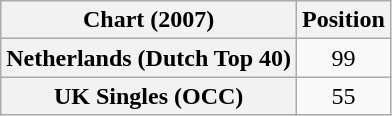<table class="wikitable plainrowheaders" style="text-align:center">
<tr>
<th>Chart (2007)</th>
<th>Position</th>
</tr>
<tr>
<th scope="row">Netherlands (Dutch Top 40)</th>
<td>99</td>
</tr>
<tr>
<th scope="row">UK Singles (OCC)</th>
<td>55</td>
</tr>
</table>
